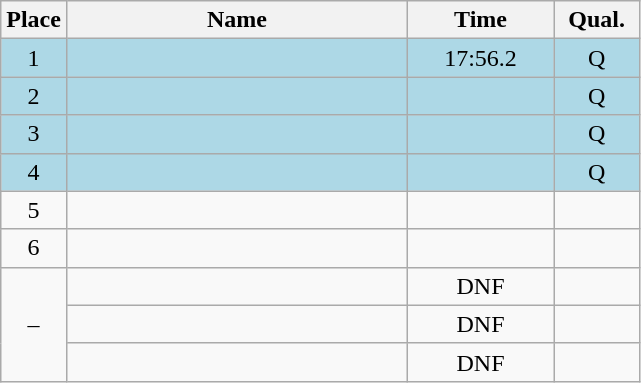<table class=wikitable style="text-align:center">
<tr>
<th width=20>Place</th>
<th width=220>Name</th>
<th width=90>Time</th>
<th width=50>Qual.</th>
</tr>
<tr bgcolor=lightblue>
<td>1</td>
<td align=left></td>
<td>17:56.2</td>
<td>Q</td>
</tr>
<tr bgcolor=lightblue>
<td>2</td>
<td align=left></td>
<td></td>
<td>Q</td>
</tr>
<tr bgcolor=lightblue>
<td>3</td>
<td align=left></td>
<td></td>
<td>Q</td>
</tr>
<tr bgcolor=lightblue>
<td>4</td>
<td align=left></td>
<td></td>
<td>Q</td>
</tr>
<tr>
<td>5</td>
<td align=left></td>
<td></td>
<td></td>
</tr>
<tr>
<td>6</td>
<td align=left></td>
<td></td>
<td></td>
</tr>
<tr>
<td rowspan=3>–</td>
<td align=left></td>
<td>DNF</td>
<td></td>
</tr>
<tr>
<td align=left></td>
<td>DNF</td>
<td></td>
</tr>
<tr>
<td align=left></td>
<td>DNF</td>
<td></td>
</tr>
</table>
